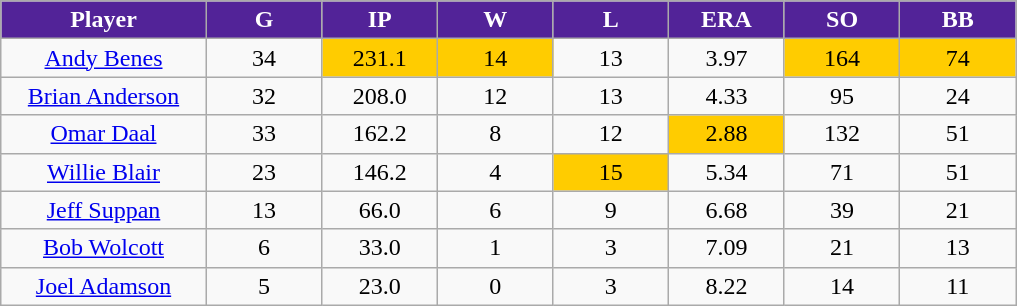<table class="wikitable sortable">
<tr>
<th style="background:#522398; color:white; width:16%;">Player</th>
<th style="background:#522398; color:white; width:9%;">G</th>
<th style="background:#522398; color:white; width:9%;">IP</th>
<th style="background:#522398; color:white; width:9%;">W</th>
<th style="background:#522398; color:white; width:9%;">L</th>
<th style="background:#522398; color:white; width:9%;">ERA</th>
<th style="background:#522398; color:white; width:9%;">SO</th>
<th style="background:#522398; color:white; width:9%;">BB</th>
</tr>
<tr style="text-align:center;">
<td><a href='#'>Andy Benes</a></td>
<td>34</td>
<td style="background:#fc0;">231.1</td>
<td style="background:#fc0;">14</td>
<td>13</td>
<td>3.97</td>
<td style="background:#fc0;">164</td>
<td style="background:#fc0;">74</td>
</tr>
<tr align=center>
<td><a href='#'>Brian Anderson</a></td>
<td>32</td>
<td>208.0</td>
<td>12</td>
<td>13</td>
<td>4.33</td>
<td>95</td>
<td>24</td>
</tr>
<tr style="text-align:center;">
<td><a href='#'>Omar Daal</a></td>
<td>33</td>
<td>162.2</td>
<td>8</td>
<td>12</td>
<td style="background:#fc0;">2.88</td>
<td>132</td>
<td>51</td>
</tr>
<tr style="text-align:center;">
<td><a href='#'>Willie Blair</a></td>
<td>23</td>
<td>146.2</td>
<td>4</td>
<td style="background:#fc0;">15</td>
<td>5.34</td>
<td>71</td>
<td>51</td>
</tr>
<tr align=center>
<td><a href='#'>Jeff Suppan</a></td>
<td>13</td>
<td>66.0</td>
<td>6</td>
<td>9</td>
<td>6.68</td>
<td>39</td>
<td>21</td>
</tr>
<tr style="text-align:center;">
<td><a href='#'>Bob Wolcott</a></td>
<td>6</td>
<td>33.0</td>
<td>1</td>
<td>3</td>
<td>7.09</td>
<td>21</td>
<td>13</td>
</tr>
<tr align=center>
<td><a href='#'>Joel Adamson</a></td>
<td>5</td>
<td>23.0</td>
<td>0</td>
<td>3</td>
<td>8.22</td>
<td>14</td>
<td>11</td>
</tr>
</table>
